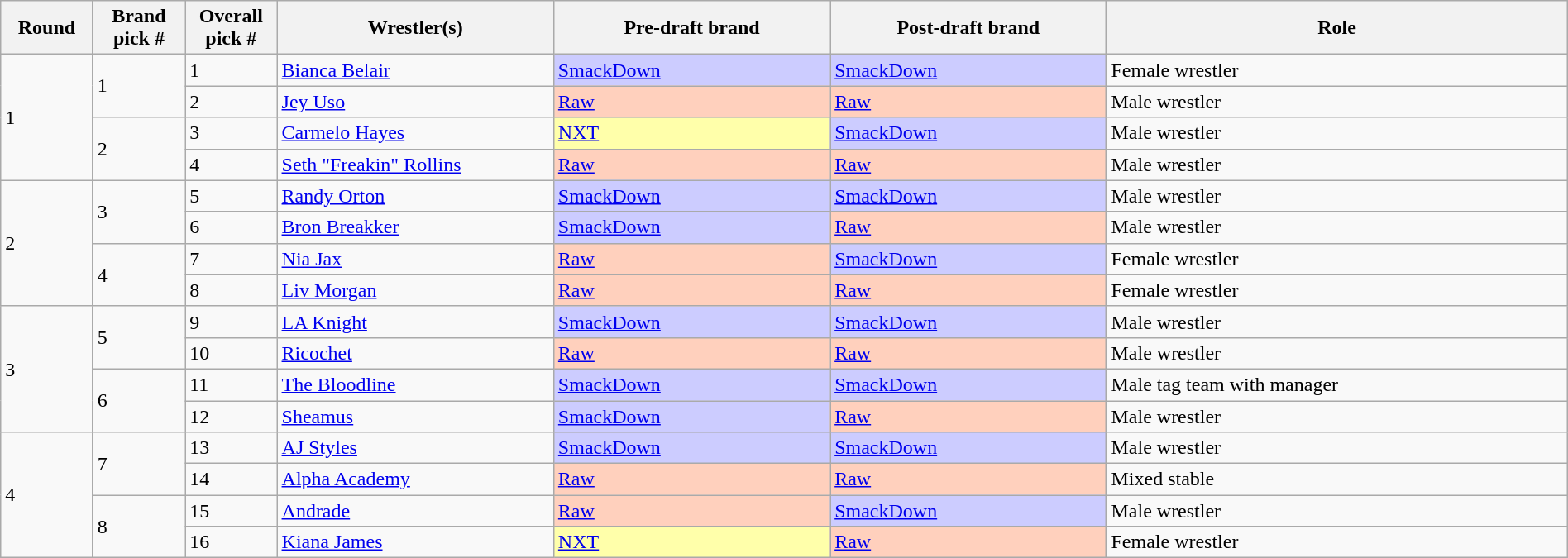<table class="wikitable sortable" style="width: 100%">
<tr>
<th width="5%">Round</th>
<th width="5%">Brand pick #</th>
<th width="5%">Overall pick #</th>
<th width="15%">Wrestler(s)</th>
<th width="15%">Pre-draft brand</th>
<th width="15%">Post-draft brand</th>
<th width="25%">Role</th>
</tr>
<tr>
<td rowspan=4>1</td>
<td rowspan=2>1</td>
<td>1</td>
<td><a href='#'>Bianca Belair</a></td>
<td style="background:#ccf;"><a href='#'>SmackDown</a></td>
<td style="background:#ccf;"><a href='#'>SmackDown</a></td>
<td>Female wrestler</td>
</tr>
<tr>
<td>2</td>
<td><a href='#'>Jey Uso</a></td>
<td style="background:#ffd0bd"><a href='#'>Raw</a></td>
<td style="background:#ffd0bd"><a href='#'>Raw</a></td>
<td>Male wrestler</td>
</tr>
<tr>
<td rowspan=2>2</td>
<td>3</td>
<td><a href='#'>Carmelo Hayes</a></td>
<td style="background:#ffa;"><a href='#'>NXT</a></td>
<td style="background:#ccf;"><a href='#'>SmackDown</a></td>
<td>Male wrestler</td>
</tr>
<tr>
<td>4</td>
<td><a href='#'>Seth "Freakin" Rollins</a></td>
<td style="background:#ffd0bd"><a href='#'>Raw</a></td>
<td style="background:#ffd0bd"><a href='#'>Raw</a></td>
<td>Male wrestler</td>
</tr>
<tr>
<td rowspan=4>2</td>
<td rowspan=2>3</td>
<td>5</td>
<td><a href='#'>Randy Orton</a></td>
<td style="background:#ccf;"><a href='#'>SmackDown</a></td>
<td style="background:#ccf;"><a href='#'>SmackDown</a></td>
<td>Male wrestler</td>
</tr>
<tr>
<td>6</td>
<td><a href='#'>Bron Breakker</a></td>
<td style="background:#ccf;"><a href='#'>SmackDown</a></td>
<td style="background:#ffd0bd"><a href='#'>Raw</a></td>
<td>Male wrestler</td>
</tr>
<tr>
<td rowspan=2>4</td>
<td>7</td>
<td><a href='#'>Nia Jax</a></td>
<td style="background:#ffd0bd"><a href='#'>Raw</a></td>
<td style="background:#ccf;"><a href='#'>SmackDown</a></td>
<td>Female wrestler</td>
</tr>
<tr>
<td>8</td>
<td><a href='#'>Liv Morgan</a></td>
<td style="background:#ffd0bd"><a href='#'>Raw</a></td>
<td style="background:#ffd0bd"><a href='#'>Raw</a></td>
<td>Female wrestler</td>
</tr>
<tr>
<td rowspan=4>3</td>
<td rowspan=2>5</td>
<td>9</td>
<td><a href='#'>LA Knight</a></td>
<td style="background:#ccf;"><a href='#'>SmackDown</a></td>
<td style="background:#ccf;"><a href='#'>SmackDown</a></td>
<td>Male wrestler</td>
</tr>
<tr>
<td>10</td>
<td><a href='#'>Ricochet</a></td>
<td style="background:#ffd0bd"><a href='#'>Raw</a></td>
<td style="background:#ffd0bd"><a href='#'>Raw</a></td>
<td>Male wrestler</td>
</tr>
<tr>
<td rowspan=2>6</td>
<td>11</td>
<td><a href='#'>The Bloodline</a><br></td>
<td style="background:#ccf;"><a href='#'>SmackDown</a></td>
<td style="background:#ccf;"><a href='#'>SmackDown</a></td>
<td>Male tag team with manager</td>
</tr>
<tr>
<td>12</td>
<td><a href='#'>Sheamus</a></td>
<td style="background:#ccf;"><a href='#'>SmackDown</a></td>
<td style="background:#ffd0bd"><a href='#'>Raw</a></td>
<td>Male wrestler</td>
</tr>
<tr>
<td rowspan=4>4</td>
<td rowspan=2>7</td>
<td>13</td>
<td><a href='#'>AJ Styles</a></td>
<td style="background:#ccf;"><a href='#'>SmackDown</a></td>
<td style="background:#ccf;"><a href='#'>SmackDown</a></td>
<td>Male wrestler</td>
</tr>
<tr>
<td>14</td>
<td><a href='#'>Alpha Academy</a><br></td>
<td style="background:#ffd0bd"><a href='#'>Raw</a></td>
<td style="background:#ffd0bd"><a href='#'>Raw</a></td>
<td>Mixed stable</td>
</tr>
<tr>
<td rowspan=2>8</td>
<td>15</td>
<td><a href='#'>Andrade</a></td>
<td style="background:#ffd0bd"><a href='#'>Raw</a></td>
<td style="background:#ccf;"><a href='#'>SmackDown</a></td>
<td>Male wrestler</td>
</tr>
<tr>
<td>16</td>
<td><a href='#'>Kiana James</a></td>
<td style="background:#ffa"><a href='#'>NXT</a></td>
<td style="background:#ffd0bd"><a href='#'>Raw</a></td>
<td>Female wrestler</td>
</tr>
</table>
